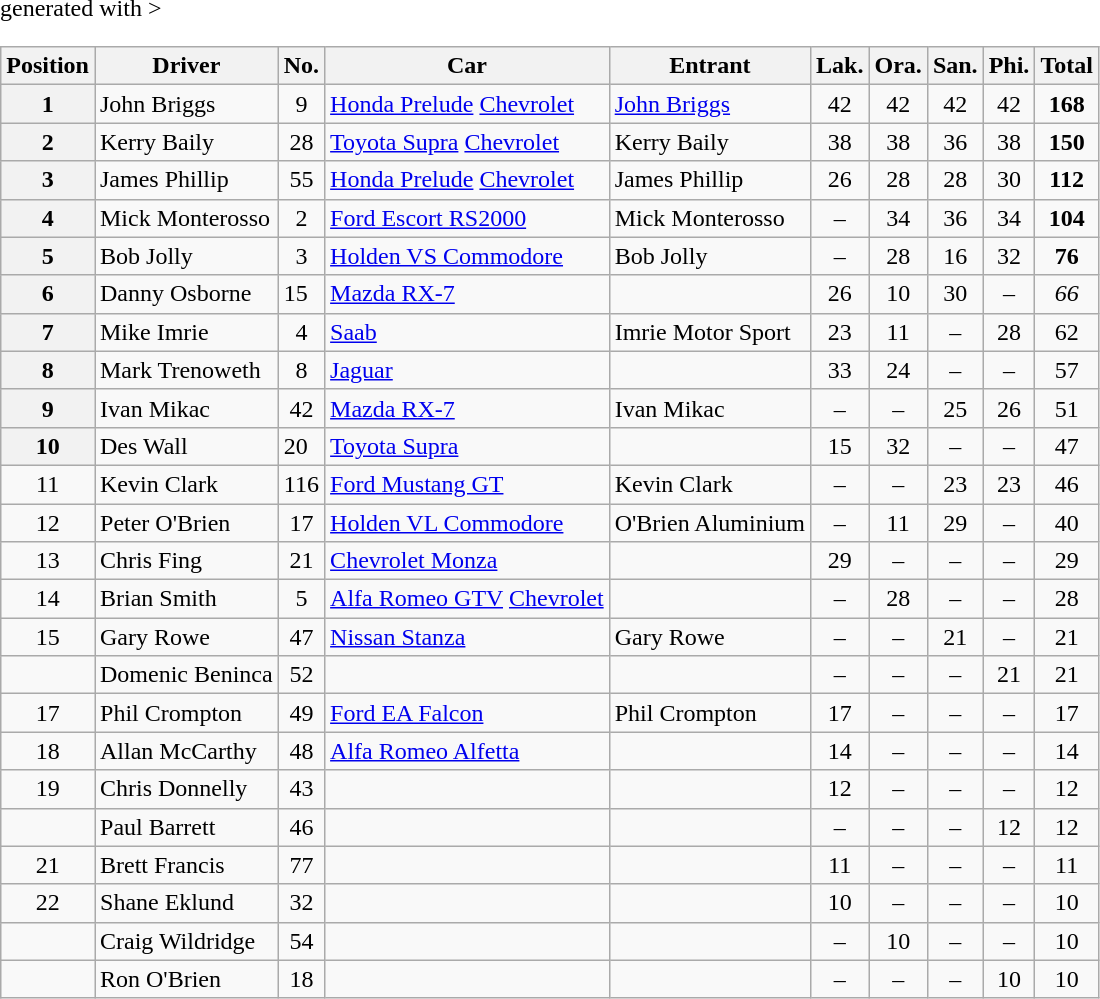<table class="wikitable" <hiddentext>generated with >
<tr style="font-weight:bold">
<th>Position</th>
<th>Driver</th>
<th>No.</th>
<th>Car</th>
<th>Entrant</th>
<th>Lak.</th>
<th>Ora.</th>
<th>San.</th>
<th>Phi.</th>
<th>Total</th>
</tr>
<tr>
<th>1</th>
<td>John Briggs</td>
<td align="center">9</td>
<td><a href='#'>Honda Prelude</a> <a href='#'>Chevrolet</a></td>
<td><a href='#'>John Briggs</a></td>
<td align="center">42</td>
<td align="center">42</td>
<td align="center">42</td>
<td align="center">42</td>
<td align="center"><strong>168</strong></td>
</tr>
<tr>
<th>2</th>
<td>Kerry Baily</td>
<td align="center">28</td>
<td><a href='#'>Toyota Supra</a> <a href='#'>Chevrolet</a></td>
<td>Kerry Baily</td>
<td align="center">38</td>
<td align="center">38</td>
<td align="center">36</td>
<td align="center">38</td>
<td align="center"><strong>150</strong></td>
</tr>
<tr>
<th>3</th>
<td>James Phillip</td>
<td align="center">55</td>
<td><a href='#'>Honda Prelude</a> <a href='#'>Chevrolet</a></td>
<td>James Phillip</td>
<td align="center">26</td>
<td align="center">28</td>
<td align="center">28</td>
<td align="center">30</td>
<td align="center"><strong>112</strong></td>
</tr>
<tr>
<th>4</th>
<td>Mick Monterosso</td>
<td align="center">2</td>
<td><a href='#'>Ford Escort RS2000</a></td>
<td>Mick Monterosso</td>
<td align="center">–</td>
<td align="center">34</td>
<td align="center">36</td>
<td align="center">34</td>
<td align="center"><strong>104</strong></td>
</tr>
<tr>
<th>5</th>
<td>Bob Jolly</td>
<td align="center">3</td>
<td><a href='#'>Holden VS Commodore</a></td>
<td>Bob Jolly</td>
<td align="center">–</td>
<td align="center">28</td>
<td align="center">16</td>
<td align="center">32</td>
<td align="center"><strong>76</strong></td>
</tr>
<tr>
<th>6</th>
<td>Danny Osborne</td>
<td>15</td>
<td><a href='#'>Mazda RX-7</a></td>
<td></td>
<td align="center">26</td>
<td align="center">10</td>
<td align="center">30</td>
<td align="center">–</td>
<td align="center"><em>66<strong></td>
</tr>
<tr>
<th>7</th>
<td>Mike Imrie</td>
<td align="center">4</td>
<td><a href='#'>Saab</a></td>
<td>Imrie Motor Sport</td>
<td align="center">23</td>
<td align="center">11</td>
<td align="center">–</td>
<td align="center">28</td>
<td align="center"></strong>62<strong></td>
</tr>
<tr>
<th>8</th>
<td>Mark Trenoweth</td>
<td align="center">8</td>
<td><a href='#'>Jaguar</a></td>
<td></td>
<td align="center">33</td>
<td align="center">24</td>
<td align="center">–</td>
<td align="center">–</td>
<td align="center"></strong>57<strong></td>
</tr>
<tr>
<th>9</th>
<td>Ivan Mikac</td>
<td align="center">42</td>
<td><a href='#'>Mazda RX-7</a></td>
<td>Ivan Mikac</td>
<td align="center">–</td>
<td align="center">–</td>
<td align="center">25</td>
<td align="center">26</td>
<td align="center"></strong>51<strong></td>
</tr>
<tr>
<th>10</th>
<td>Des Wall</td>
<td>20</td>
<td><a href='#'>Toyota Supra</a></td>
<td></td>
<td align="center">15</td>
<td align="center">32</td>
<td align="center">–</td>
<td align="center">–</td>
<td align="center"></strong>47<strong></td>
</tr>
<tr>
<td Height="12.75" align="center">11</td>
<td>Kevin Clark</td>
<td align="center">116</td>
<td><a href='#'>Ford Mustang GT</a></td>
<td>Kevin Clark</td>
<td align="center">–</td>
<td align="center">–</td>
<td align="center">23</td>
<td align="center">23</td>
<td align="center">46</td>
</tr>
<tr>
<td Height="12.75" align="center">12</td>
<td>Peter O'Brien</td>
<td align="center">17</td>
<td><a href='#'>Holden VL Commodore</a></td>
<td>O'Brien Aluminium</td>
<td align="center">–</td>
<td align="center">11</td>
<td align="center">29</td>
<td align="center">–</td>
<td align="center">40</td>
</tr>
<tr>
<td Height="12.75" align="center">13</td>
<td>Chris Fing</td>
<td align="center">21</td>
<td><a href='#'>Chevrolet Monza</a></td>
<td></td>
<td align="center">29</td>
<td align="center">–</td>
<td align="center">–</td>
<td align="center">–</td>
<td align="center">29</td>
</tr>
<tr>
<td Height="12.75" align="center">14</td>
<td>Brian Smith</td>
<td align="center">5</td>
<td><a href='#'>Alfa Romeo GTV</a> <a href='#'>Chevrolet</a></td>
<td></td>
<td align="center">–</td>
<td align="center">28</td>
<td align="center">–</td>
<td align="center">–</td>
<td align="center">28</td>
</tr>
<tr>
<td Height="12.75" align="center">15</td>
<td>Gary Rowe</td>
<td align="center">47</td>
<td><a href='#'>Nissan Stanza</a></td>
<td>Gary Rowe</td>
<td align="center">–</td>
<td align="center">–</td>
<td align="center">21</td>
<td align="center">–</td>
<td align="center">21</td>
</tr>
<tr>
<td Height="12.75" align="center"></td>
<td>Domenic Beninca</td>
<td align="center">52</td>
<td></td>
<td></td>
<td align="center">–</td>
<td align="center">–</td>
<td align="center">–</td>
<td align="center">21</td>
<td align="center">21</td>
</tr>
<tr>
<td Height="12.75" align="center">17</td>
<td>Phil Crompton</td>
<td align="center">49</td>
<td><a href='#'>Ford EA Falcon</a></td>
<td>Phil Crompton</td>
<td align="center">17</td>
<td align="center">–</td>
<td align="center">–</td>
<td align="center">–</td>
<td align="center">17</td>
</tr>
<tr>
<td Height="12.75" align="center">18</td>
<td>Allan McCarthy</td>
<td align="center">48</td>
<td><a href='#'>Alfa Romeo Alfetta</a></td>
<td></td>
<td align="center">14</td>
<td align="center">–</td>
<td align="center">–</td>
<td align="center">–</td>
<td align="center">14</td>
</tr>
<tr>
<td Height="12.75" align="center">19</td>
<td>Chris Donnelly</td>
<td align="center">43</td>
<td></td>
<td></td>
<td align="center">12</td>
<td align="center">–</td>
<td align="center">–</td>
<td align="center">–</td>
<td align="center">12</td>
</tr>
<tr>
<td Height="12.75" align="center"></td>
<td>Paul Barrett</td>
<td align="center">46</td>
<td></td>
<td></td>
<td align="center">–</td>
<td align="center">–</td>
<td align="center">–</td>
<td align="center">12</td>
<td align="center">12</td>
</tr>
<tr>
<td Height="12.75" align="center">21</td>
<td>Brett Francis</td>
<td align="center">77</td>
<td></td>
<td></td>
<td align="center">11</td>
<td align="center">–</td>
<td align="center">–</td>
<td align="center">–</td>
<td align="center">11</td>
</tr>
<tr>
<td Height="12.75" align="center">22</td>
<td>Shane Eklund</td>
<td align="center">32</td>
<td></td>
<td></td>
<td align="center">10</td>
<td align="center">–</td>
<td align="center">–</td>
<td align="center">–</td>
<td align="center">10</td>
</tr>
<tr>
<td Height="12.75" align="center"></td>
<td>Craig Wildridge</td>
<td align="center">54</td>
<td></td>
<td></td>
<td align="center">–</td>
<td align="center">10</td>
<td align="center">–</td>
<td align="center">–</td>
<td align="center">10</td>
</tr>
<tr>
<td Height="12.75" align="center"></td>
<td>Ron O'Brien</td>
<td align="center">18</td>
<td></td>
<td></td>
<td align="center">–</td>
<td align="center">–</td>
<td align="center">–</td>
<td align="center">10</td>
<td align="center">10</td>
</tr>
</table>
